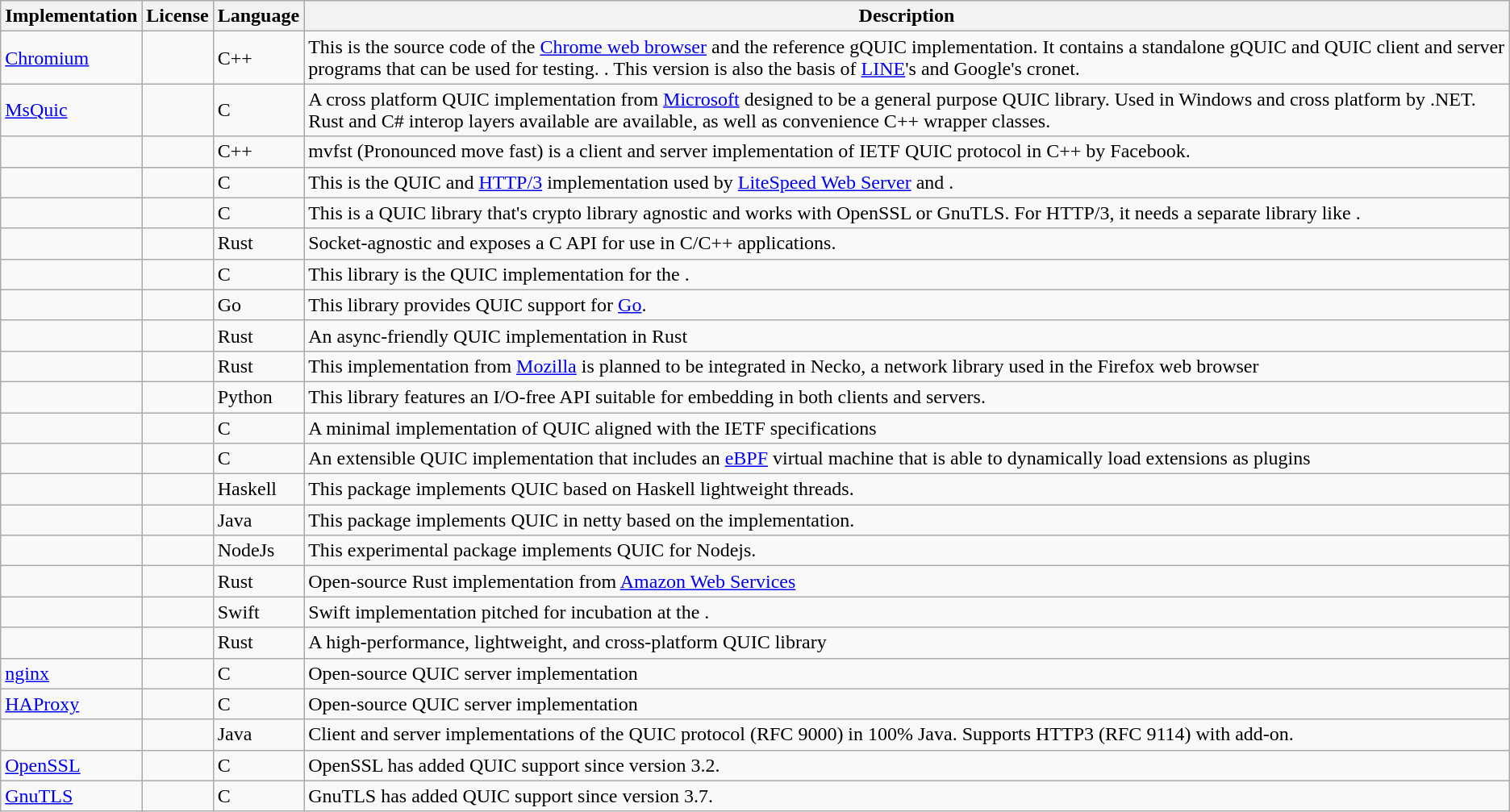<table class="wikitable sortable">
<tr>
<th>Implementation</th>
<th>License</th>
<th>Language</th>
<th>Description</th>
</tr>
<tr>
<td><a href='#'>Chromium</a></td>
<td></td>
<td>C++</td>
<td>This is the source code of the <a href='#'>Chrome web browser</a> and the reference gQUIC implementation. It contains a standalone gQUIC and QUIC client and server programs that can be used for testing. . This version is also the basis of <a href='#'>LINE</a>'s  and Google's cronet.</td>
</tr>
<tr>
<td><a href='#'>MsQuic</a></td>
<td></td>
<td>C</td>
<td>A cross platform QUIC implementation from <a href='#'>Microsoft</a> designed to be a general purpose QUIC library. Used in Windows and cross platform by .NET. Rust and C# interop layers available are available, as well as convenience C++ wrapper classes.</td>
</tr>
<tr>
<td></td>
<td></td>
<td>C++</td>
<td>mvfst (Pronounced move fast) is a client and server implementation of IETF QUIC protocol in C++ by Facebook.</td>
</tr>
<tr>
<td></td>
<td></td>
<td>C</td>
<td>This is the QUIC and <a href='#'>HTTP/3</a> implementation used by <a href='#'>LiteSpeed Web Server</a> and .</td>
</tr>
<tr>
<td></td>
<td></td>
<td>C</td>
<td>This is a QUIC library that's crypto library agnostic and works with OpenSSL or GnuTLS. For HTTP/3, it needs a separate library like .</td>
</tr>
<tr>
<td></td>
<td></td>
<td>Rust</td>
<td>Socket-agnostic and exposes a C API for use in C/C++ applications.</td>
</tr>
<tr>
<td></td>
<td></td>
<td>C</td>
<td>This library is the QUIC implementation for the .</td>
</tr>
<tr>
<td></td>
<td></td>
<td>Go</td>
<td>This library provides QUIC support for <a href='#'>Go</a>.</td>
</tr>
<tr>
<td></td>
<td></td>
<td>Rust</td>
<td>An async-friendly QUIC implementation in Rust</td>
</tr>
<tr>
<td></td>
<td></td>
<td>Rust</td>
<td>This implementation from <a href='#'>Mozilla</a> is planned to be integrated in Necko, a network library used in the Firefox web browser</td>
</tr>
<tr>
<td></td>
<td></td>
<td>Python</td>
<td>This library features an I/O-free API suitable for embedding in both clients and servers.</td>
</tr>
<tr>
<td></td>
<td></td>
<td>C</td>
<td>A minimal implementation of QUIC aligned with the IETF specifications</td>
</tr>
<tr>
<td></td>
<td></td>
<td>C</td>
<td>An extensible QUIC implementation that includes an <a href='#'>eBPF</a> virtual machine that is able to dynamically load extensions as plugins</td>
</tr>
<tr>
<td></td>
<td></td>
<td>Haskell</td>
<td>This package implements QUIC based on Haskell lightweight threads.</td>
</tr>
<tr>
<td></td>
<td></td>
<td>Java</td>
<td>This package implements QUIC in netty based on the  implementation.</td>
</tr>
<tr>
<td></td>
<td></td>
<td>NodeJs</td>
<td>This experimental package implements QUIC for Nodejs.</td>
</tr>
<tr>
<td></td>
<td></td>
<td>Rust</td>
<td>Open-source Rust implementation from <a href='#'>Amazon Web Services</a></td>
</tr>
<tr>
<td></td>
<td></td>
<td>Swift</td>
<td>Swift implementation pitched for incubation at the .</td>
</tr>
<tr>
<td></td>
<td></td>
<td>Rust</td>
<td>A high-performance, lightweight, and cross-platform QUIC library</td>
</tr>
<tr>
<td><a href='#'>nginx</a></td>
<td></td>
<td>C</td>
<td>Open-source QUIC server implementation</td>
</tr>
<tr>
<td><a href='#'>HAProxy</a></td>
<td></td>
<td>C</td>
<td>Open-source QUIC server implementation</td>
</tr>
<tr>
<td></td>
<td></td>
<td>Java</td>
<td>Client and server implementations of the QUIC protocol (RFC 9000) in 100% Java. Supports HTTP3 (RFC 9114) with  add-on.</td>
</tr>
<tr>
<td><a href='#'>OpenSSL</a></td>
<td></td>
<td>C</td>
<td>OpenSSL has added QUIC support since version 3.2.</td>
</tr>
<tr>
<td><a href='#'>GnuTLS</a></td>
<td></td>
<td>C</td>
<td>GnuTLS has added QUIC support since version 3.7.</td>
</tr>
</table>
